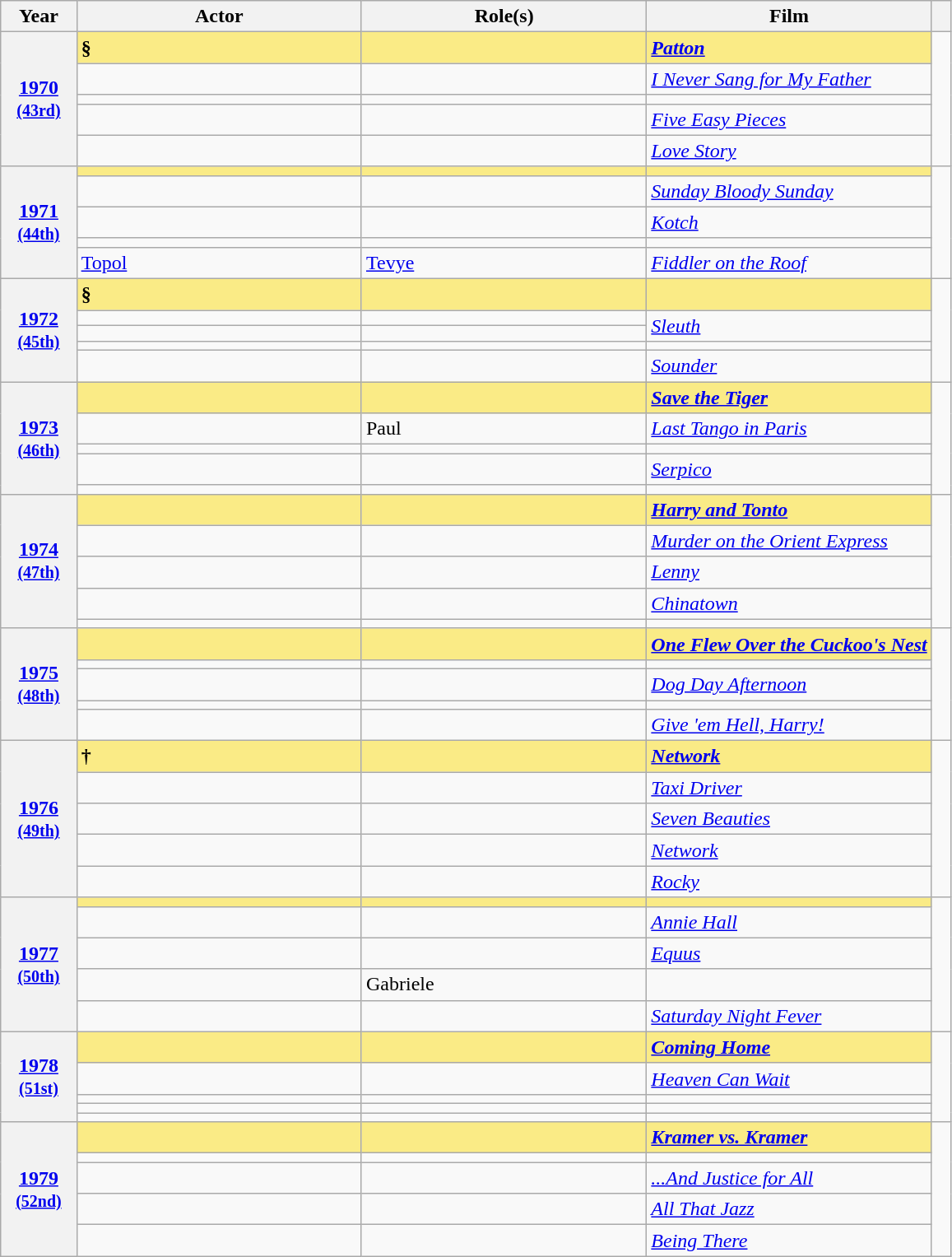<table class="wikitable sortable">
<tr>
<th scope="col" style="width:8%;">Year</th>
<th scope="col" style="width:30%;">Actor</th>
<th scope="col" style="width:30%;">Role(s)</th>
<th scope="col" style="width:30%;">Film</th>
<th scope="col" style="width:2%;" class="unsortable"></th>
</tr>
<tr>
<th scope="row" rowspan=5 style="text-align:center"><a href='#'>1970</a> <br><small><a href='#'>(43rd)</a> </small></th>
<td style="background:#FAEB86;"><strong> §</strong></td>
<td style="background:#FAEB86;"><strong></strong></td>
<td style="background:#FAEB86;"><strong><em><a href='#'>Patton</a></em></strong></td>
<td rowspan=5></td>
</tr>
<tr>
<td></td>
<td></td>
<td><em><a href='#'>I Never Sang for My Father</a></em></td>
</tr>
<tr>
<td></td>
<td></td>
<td></td>
</tr>
<tr>
<td></td>
<td></td>
<td><em><a href='#'>Five Easy Pieces</a></em></td>
</tr>
<tr>
<td></td>
<td></td>
<td><em><a href='#'>Love Story</a></em></td>
</tr>
<tr>
<th scope="row" rowspan=5 style="text-align:center"><a href='#'>1971</a> <br><small><a href='#'>(44th)</a> </small></th>
<td style="background:#FAEB86;"><strong> </strong></td>
<td style="background:#FAEB86;"><strong></strong></td>
<td style="background:#FAEB86;"><strong></strong></td>
<td rowspan=5></td>
</tr>
<tr>
<td></td>
<td></td>
<td><em><a href='#'>Sunday Bloody Sunday</a></em></td>
</tr>
<tr>
<td></td>
<td></td>
<td><em><a href='#'>Kotch</a></em></td>
</tr>
<tr>
<td></td>
<td></td>
<td></td>
</tr>
<tr>
<td><a href='#'>Topol</a></td>
<td><a href='#'>Tevye</a></td>
<td><em><a href='#'>Fiddler on the Roof</a></em></td>
</tr>
<tr>
<th scope="row" rowspan=5 style="text-align:center"><a href='#'>1972</a> <br><small><a href='#'>(45th)</a> </small></th>
<td style="background:#FAEB86;"><strong> §</strong></td>
<td style="background:#FAEB86;"><strong></strong></td>
<td style="background:#FAEB86;"><strong></strong></td>
<td rowspan=5></td>
</tr>
<tr>
<td></td>
<td></td>
<td rowspan=2><em><a href='#'>Sleuth</a></em></td>
</tr>
<tr>
<td></td>
<td></td>
</tr>
<tr>
<td></td>
<td></td>
<td></td>
</tr>
<tr>
<td></td>
<td></td>
<td><em><a href='#'>Sounder</a></em></td>
</tr>
<tr>
<th scope="row" rowspan=5 style="text-align:center"><a href='#'>1973</a> <br><small><a href='#'>(46th)</a> </small></th>
<td style="background:#FAEB86;"><strong> </strong></td>
<td style="background:#FAEB86;"><strong></strong></td>
<td style="background:#FAEB86;"><strong><em><a href='#'>Save the Tiger</a></em></strong></td>
<td rowspan=5></td>
</tr>
<tr>
<td></td>
<td>Paul</td>
<td><em><a href='#'>Last Tango in Paris</a></em></td>
</tr>
<tr>
<td></td>
<td></td>
<td></td>
</tr>
<tr>
<td></td>
<td></td>
<td><em><a href='#'>Serpico</a></em></td>
</tr>
<tr>
<td></td>
<td></td>
<td></td>
</tr>
<tr>
<th scope="row" rowspan=5 style="text-align:center"><a href='#'>1974</a> <br><small><a href='#'>(47th)</a> </small></th>
<td style="background:#FAEB86;"><strong> </strong></td>
<td style="background:#FAEB86;"><strong></strong></td>
<td style="background:#FAEB86;"><strong><em><a href='#'>Harry and Tonto</a></em></strong></td>
<td rowspan=5></td>
</tr>
<tr>
<td></td>
<td></td>
<td><em><a href='#'>Murder on the Orient Express</a></em></td>
</tr>
<tr>
<td></td>
<td></td>
<td><em><a href='#'>Lenny</a></em></td>
</tr>
<tr>
<td></td>
<td></td>
<td><em><a href='#'>Chinatown</a></em></td>
</tr>
<tr>
<td></td>
<td></td>
<td></td>
</tr>
<tr>
<th scope="row" rowspan=5 style="text-align:center"><a href='#'>1975</a> <br><small><a href='#'>(48th)</a> </small></th>
<td style="background:#FAEB86;"><strong> </strong></td>
<td style="background:#FAEB86;"><strong></strong></td>
<td style="background:#FAEB86;"><strong><em><a href='#'>One Flew Over the Cuckoo's Nest</a></em></strong></td>
<td rowspan=5></td>
</tr>
<tr>
<td></td>
<td></td>
<td></td>
</tr>
<tr>
<td></td>
<td></td>
<td><em><a href='#'>Dog Day Afternoon</a></em></td>
</tr>
<tr>
<td></td>
<td></td>
<td></td>
</tr>
<tr>
<td></td>
<td></td>
<td><em><a href='#'>Give 'em Hell, Harry!</a></em></td>
</tr>
<tr>
<th scope="row" rowspan=5 style="text-align:center"><a href='#'>1976</a> <br><small><a href='#'>(49th)</a> </small></th>
<td style="background:#FAEB86;"><strong> †</strong></td>
<td style="background:#FAEB86;"><strong></strong></td>
<td style="background:#FAEB86;"><strong><em><a href='#'>Network</a></em></strong></td>
<td rowspan=5></td>
</tr>
<tr>
<td></td>
<td></td>
<td><em><a href='#'>Taxi Driver</a></em></td>
</tr>
<tr>
<td></td>
<td></td>
<td><em><a href='#'>Seven Beauties</a></em></td>
</tr>
<tr>
<td></td>
<td></td>
<td><em><a href='#'>Network</a></em></td>
</tr>
<tr>
<td></td>
<td></td>
<td><em><a href='#'>Rocky</a></em></td>
</tr>
<tr>
<th scope="row" rowspan=5 style="text-align:center"><a href='#'>1977</a> <br><small><a href='#'>(50th)</a> </small></th>
<td style="background:#FAEB86;"><strong> </strong></td>
<td style="background:#FAEB86;"><strong></strong></td>
<td style="background:#FAEB86;"><strong></strong></td>
<td rowspan=5></td>
</tr>
<tr>
<td></td>
<td></td>
<td><em><a href='#'>Annie Hall</a></em></td>
</tr>
<tr>
<td></td>
<td></td>
<td><em><a href='#'>Equus</a></em></td>
</tr>
<tr>
<td></td>
<td>Gabriele</td>
<td></td>
</tr>
<tr>
<td></td>
<td></td>
<td><em><a href='#'>Saturday Night Fever</a></em></td>
</tr>
<tr>
<th scope="row" rowspan=5 style="text-align:center"><a href='#'>1978</a> <br><small><a href='#'>(51st)</a> </small></th>
<td style="background:#FAEB86;"><strong> </strong></td>
<td style="background:#FAEB86;"><strong></strong></td>
<td style="background:#FAEB86;"><strong><em><a href='#'>Coming Home</a></em></strong></td>
<td rowspan=5></td>
</tr>
<tr>
<td></td>
<td></td>
<td><em><a href='#'>Heaven Can Wait</a></em></td>
</tr>
<tr>
<td></td>
<td></td>
<td></td>
</tr>
<tr>
<td></td>
<td></td>
<td></td>
</tr>
<tr>
<td></td>
<td></td>
<td></td>
</tr>
<tr>
<th scope="row" rowspan=5 style="text-align:center"><a href='#'>1979</a> <br><small><a href='#'>(52nd)</a> </small></th>
<td style="background:#FAEB86;"><strong> </strong></td>
<td style="background:#FAEB86;"><strong></strong></td>
<td style="background:#FAEB86;"><strong><em><a href='#'>Kramer vs. Kramer</a></em></strong></td>
<td rowspan=5></td>
</tr>
<tr>
<td></td>
<td></td>
<td></td>
</tr>
<tr>
<td></td>
<td></td>
<td><em><a href='#'>...And Justice for All</a></em></td>
</tr>
<tr>
<td></td>
<td></td>
<td><em><a href='#'>All That Jazz</a></em></td>
</tr>
<tr>
<td></td>
<td></td>
<td><em><a href='#'>Being There</a></em></td>
</tr>
</table>
